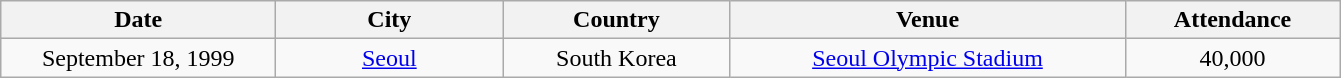<table class="wikitable" style="text-align:center">
<tr>
<th scope="col" style="width:11em;">Date</th>
<th scope="col" style="width:9em;">City</th>
<th scope="col" style="width:9em;">Country</th>
<th scope="col" style="width:16em;">Venue</th>
<th scope="col" style="width:8.5em;">Attendance</th>
</tr>
<tr>
<td>September 18, 1999</td>
<td><a href='#'>Seoul</a></td>
<td>South Korea</td>
<td><a href='#'>Seoul Olympic Stadium</a></td>
<td>40,000</td>
</tr>
</table>
